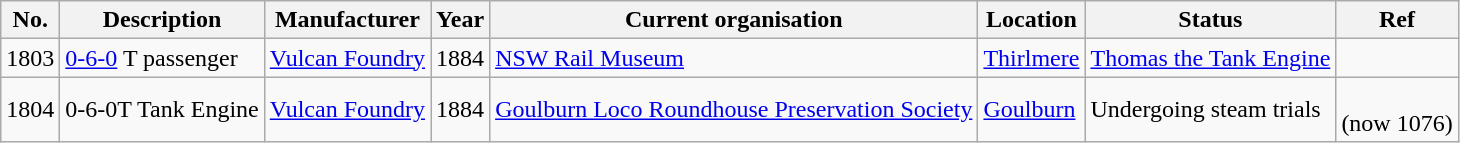<table class="wikitable">
<tr>
<th>No.</th>
<th>Description</th>
<th>Manufacturer</th>
<th>Year</th>
<th>Current organisation</th>
<th>Location</th>
<th>Status</th>
<th>Ref</th>
</tr>
<tr>
<td>1803</td>
<td><a href='#'>0-6-0</a> T passenger</td>
<td><a href='#'>Vulcan Foundry</a></td>
<td>1884</td>
<td><a href='#'>NSW Rail Museum</a></td>
<td><a href='#'>Thirlmere</a></td>
<td><a href='#'>Thomas the Tank Engine</a></td>
<td></td>
</tr>
<tr>
<td>1804</td>
<td>0-6-0T Tank Engine</td>
<td><a href='#'>Vulcan Foundry</a></td>
<td>1884</td>
<td><a href='#'>Goulburn Loco Roundhouse Preservation Society</a></td>
<td><a href='#'>Goulburn</a></td>
<td>Undergoing steam trials</td>
<td><br>(now 1076)</td>
</tr>
</table>
